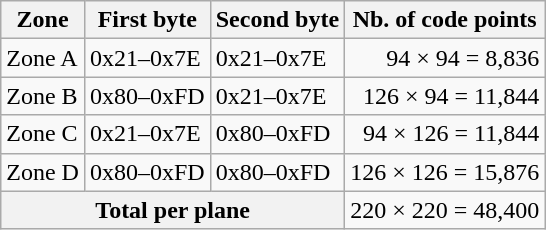<table class="wikitable">
<tr>
<th scope="col">Zone</th>
<th scope="col">First byte</th>
<th scope="col">Second byte</th>
<th scope="col">Nb. of code points</th>
</tr>
<tr>
<td scope="row">Zone A</td>
<td>0x21–0x7E</td>
<td>0x21–0x7E</td>
<td style="text-align:right">94 × 94 = 8,836</td>
</tr>
<tr>
<td scope="row">Zone B</td>
<td>0x80–0xFD</td>
<td>0x21–0x7E</td>
<td style="text-align:right">126 × 94 = 11,844</td>
</tr>
<tr>
<td scope="row">Zone C</td>
<td>0x21–0x7E</td>
<td>0x80–0xFD</td>
<td style="text-align:right">94 × 126 = 11,844</td>
</tr>
<tr>
<td scope="row">Zone D</td>
<td>0x80–0xFD</td>
<td>0x80–0xFD</td>
<td style="text-align:right">126 × 126 = 15,876</td>
</tr>
<tr>
<th scope="row" colspan="3">Total per plane</th>
<td style="text-align:right">220 × 220 = 48,400</td>
</tr>
</table>
